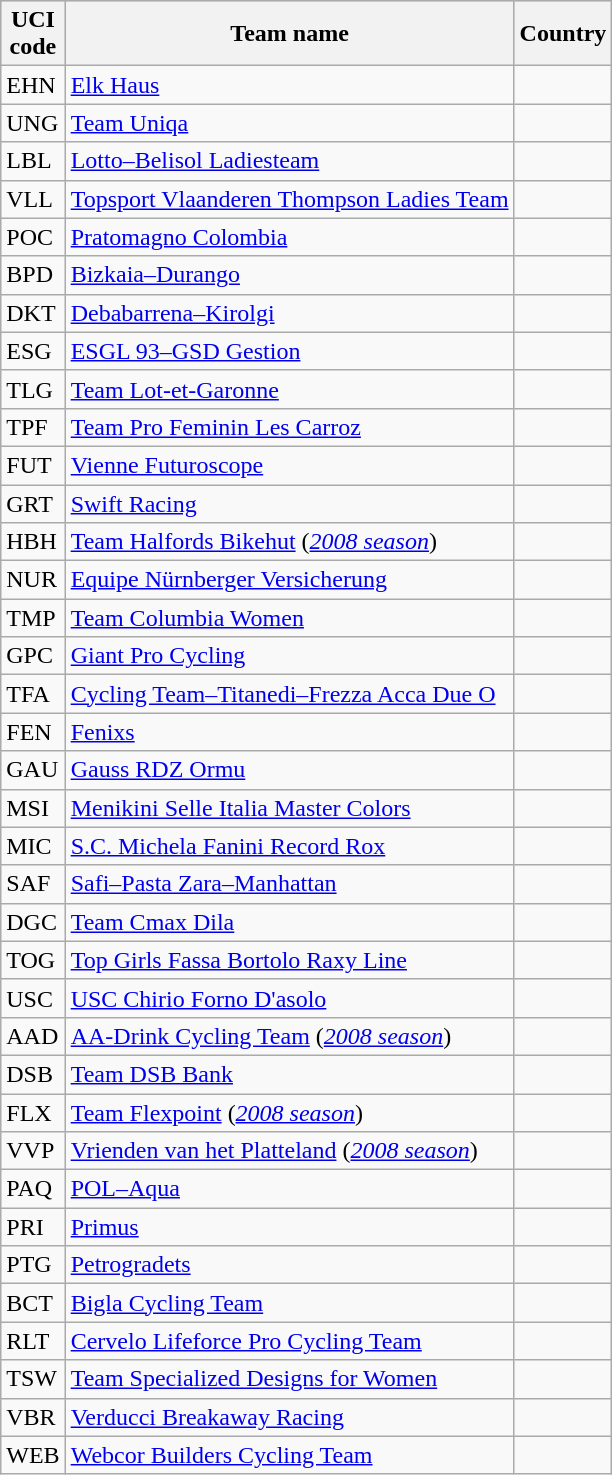<table class=wikitable>
<tr Style=background:#ccccff;>
<th>UCI<br>code</th>
<th>Team name</th>
<th>Country</th>
</tr>
<tr>
<td>EHN</td>
<td><a href='#'>Elk Haus</a></td>
<td></td>
</tr>
<tr>
<td>UNG</td>
<td><a href='#'>Team Uniqa</a></td>
<td></td>
</tr>
<tr>
<td>LBL</td>
<td><a href='#'>Lotto–Belisol Ladiesteam</a></td>
<td></td>
</tr>
<tr>
<td>VLL</td>
<td><a href='#'>Topsport Vlaanderen Thompson Ladies Team</a></td>
<td></td>
</tr>
<tr>
<td>POC</td>
<td><a href='#'>Pratomagno Colombia</a></td>
<td></td>
</tr>
<tr>
<td>BPD</td>
<td><a href='#'>Bizkaia–Durango</a></td>
<td></td>
</tr>
<tr>
<td>DKT</td>
<td><a href='#'>Debabarrena–Kirolgi</a></td>
<td></td>
</tr>
<tr>
<td>ESG</td>
<td><a href='#'>ESGL 93–GSD Gestion</a></td>
<td></td>
</tr>
<tr>
<td>TLG</td>
<td><a href='#'>Team Lot-et-Garonne</a></td>
<td></td>
</tr>
<tr>
<td>TPF</td>
<td><a href='#'>Team Pro Feminin Les Carroz</a></td>
<td></td>
</tr>
<tr>
<td>FUT</td>
<td><a href='#'>Vienne Futuroscope</a></td>
<td></td>
</tr>
<tr>
<td>GRT</td>
<td><a href='#'>Swift Racing</a></td>
<td></td>
</tr>
<tr>
<td>HBH</td>
<td><a href='#'>Team Halfords Bikehut</a> (<em><a href='#'>2008 season</a></em>)</td>
<td></td>
</tr>
<tr>
<td>NUR</td>
<td><a href='#'>Equipe Nürnberger Versicherung</a></td>
<td></td>
</tr>
<tr>
<td>TMP</td>
<td><a href='#'>Team Columbia Women</a></td>
<td></td>
</tr>
<tr>
<td>GPC</td>
<td><a href='#'>Giant Pro Cycling</a></td>
<td></td>
</tr>
<tr>
<td>TFA</td>
<td><a href='#'>Cycling Team–Titanedi–Frezza Acca Due O</a></td>
<td></td>
</tr>
<tr>
<td>FEN</td>
<td><a href='#'>Fenixs</a></td>
<td></td>
</tr>
<tr>
<td>GAU</td>
<td><a href='#'>Gauss RDZ Ormu</a></td>
<td></td>
</tr>
<tr>
<td>MSI</td>
<td><a href='#'>Menikini Selle Italia Master Colors</a></td>
<td></td>
</tr>
<tr>
<td>MIC</td>
<td><a href='#'>S.C. Michela Fanini Record Rox</a></td>
<td></td>
</tr>
<tr>
<td>SAF</td>
<td><a href='#'>Safi–Pasta Zara–Manhattan</a></td>
<td></td>
</tr>
<tr>
<td>DGC</td>
<td><a href='#'>Team Cmax Dila</a></td>
<td></td>
</tr>
<tr>
<td>TOG</td>
<td><a href='#'>Top Girls Fassa Bortolo Raxy Line</a></td>
<td></td>
</tr>
<tr>
<td>USC</td>
<td><a href='#'>USC Chirio Forno D'asolo</a></td>
<td></td>
</tr>
<tr>
<td>AAD</td>
<td><a href='#'>AA-Drink Cycling Team</a> (<em><a href='#'>2008 season</a></em>)</td>
<td></td>
</tr>
<tr>
<td>DSB</td>
<td><a href='#'>Team DSB Bank</a></td>
<td></td>
</tr>
<tr>
<td>FLX</td>
<td><a href='#'>Team Flexpoint</a> (<em><a href='#'>2008 season</a></em>)</td>
<td></td>
</tr>
<tr>
<td>VVP</td>
<td><a href='#'>Vrienden van het Platteland</a> (<em><a href='#'>2008 season</a></em>)</td>
<td></td>
</tr>
<tr>
<td>PAQ</td>
<td><a href='#'>POL–Aqua</a></td>
<td></td>
</tr>
<tr>
<td>PRI</td>
<td><a href='#'>Primus</a></td>
<td></td>
</tr>
<tr>
<td>PTG</td>
<td><a href='#'>Petrogradets</a></td>
<td></td>
</tr>
<tr>
<td>BCT</td>
<td><a href='#'>Bigla Cycling Team</a></td>
<td></td>
</tr>
<tr>
<td>RLT</td>
<td><a href='#'>Cervelo Lifeforce Pro Cycling Team</a></td>
<td></td>
</tr>
<tr>
<td>TSW</td>
<td><a href='#'>Team Specialized Designs for Women</a></td>
<td></td>
</tr>
<tr>
<td>VBR</td>
<td><a href='#'>Verducci Breakaway Racing</a></td>
<td></td>
</tr>
<tr>
<td>WEB</td>
<td><a href='#'>Webcor Builders Cycling Team</a></td>
<td></td>
</tr>
</table>
